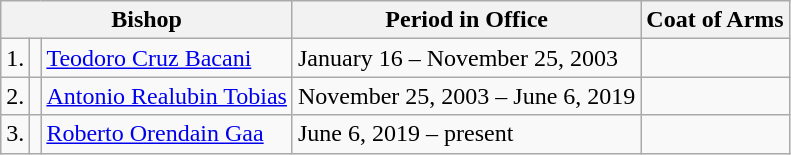<table class="wikitable">
<tr>
<th colspan=3>Bishop</th>
<th>Period in Office</th>
<th>Coat of Arms</th>
</tr>
<tr>
<td>1.</td>
<td></td>
<td><a href='#'>Teodoro Cruz Bacani</a></td>
<td>January 16 – November 25, 2003</td>
<td></td>
</tr>
<tr>
<td>2.</td>
<td></td>
<td><a href='#'>Antonio Realubin Tobias</a></td>
<td>November 25, 2003 – June 6, 2019</td>
<td></td>
</tr>
<tr>
<td>3.</td>
<td></td>
<td><a href='#'>Roberto Orendain Gaa</a></td>
<td>June 6, 2019 – present</td>
<td></td>
</tr>
</table>
